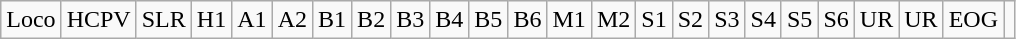<table class="wikitable">
<tr>
<td>Loco</td>
<td>HCPV</td>
<td>SLR</td>
<td>H1</td>
<td>A1</td>
<td>A2</td>
<td>B1</td>
<td>B2</td>
<td>B3</td>
<td>B4</td>
<td>B5</td>
<td>B6</td>
<td>M1</td>
<td>M2</td>
<td>S1</td>
<td>S2</td>
<td>S3</td>
<td>S4</td>
<td>S5</td>
<td>S6</td>
<td>UR</td>
<td>UR</td>
<td>EOG</td>
<td></td>
</tr>
</table>
